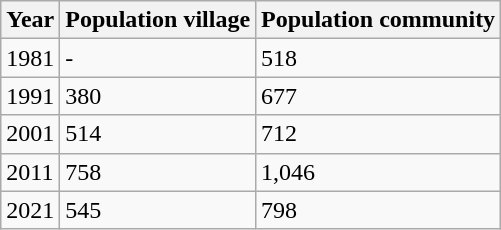<table class="wikitable">
<tr>
<th>Year</th>
<th>Population village</th>
<th>Population community</th>
</tr>
<tr>
<td>1981</td>
<td>-</td>
<td>518</td>
</tr>
<tr>
<td>1991</td>
<td>380</td>
<td>677</td>
</tr>
<tr>
<td>2001</td>
<td>514</td>
<td>712</td>
</tr>
<tr>
<td>2011</td>
<td>758</td>
<td>1,046</td>
</tr>
<tr>
<td>2021</td>
<td>545</td>
<td>798</td>
</tr>
</table>
